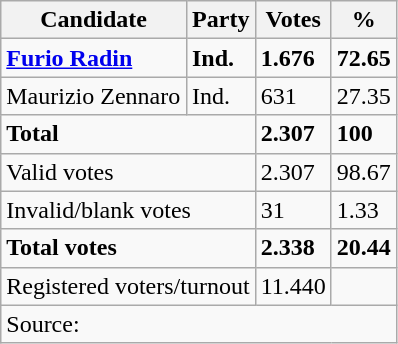<table class="wikitable" style="text-align: left;">
<tr>
<th>Candidate</th>
<th>Party</th>
<th>Votes</th>
<th>%</th>
</tr>
<tr>
<td><strong><a href='#'>Furio Radin</a></strong></td>
<td><strong>Ind.</strong></td>
<td><strong>1.676</strong></td>
<td><strong>72.65</strong></td>
</tr>
<tr>
<td>Maurizio Zennaro</td>
<td>Ind.</td>
<td>631</td>
<td>27.35</td>
</tr>
<tr>
<td colspan="2"><strong>Total</strong></td>
<td><strong>2.307</strong></td>
<td><strong>100</strong></td>
</tr>
<tr>
<td colspan="2">Valid votes</td>
<td>2.307</td>
<td>98.67</td>
</tr>
<tr>
<td colspan="2">Invalid/blank votes</td>
<td>31</td>
<td>1.33</td>
</tr>
<tr>
<td colspan="2"><strong>Total votes</strong></td>
<td><strong>2.338</strong></td>
<td><strong>20.44</strong></td>
</tr>
<tr>
<td colspan="2">Registered voters/turnout</td>
<td>11.440</td>
<td></td>
</tr>
<tr>
<td colspan="4">Source: </td>
</tr>
</table>
